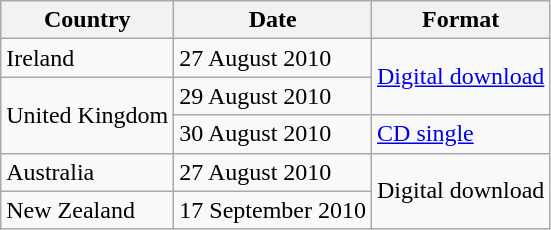<table class="wikitable">
<tr>
<th>Country</th>
<th>Date</th>
<th>Format</th>
</tr>
<tr>
<td>Ireland</td>
<td>27 August 2010</td>
<td rowspan="2"><a href='#'>Digital download</a></td>
</tr>
<tr>
<td rowspan="2">United Kingdom</td>
<td>29 August 2010</td>
</tr>
<tr>
<td>30 August 2010</td>
<td><a href='#'>CD single</a></td>
</tr>
<tr>
<td>Australia</td>
<td>27 August 2010</td>
<td rowspan="2">Digital download</td>
</tr>
<tr>
<td>New Zealand</td>
<td>17 September 2010</td>
</tr>
</table>
